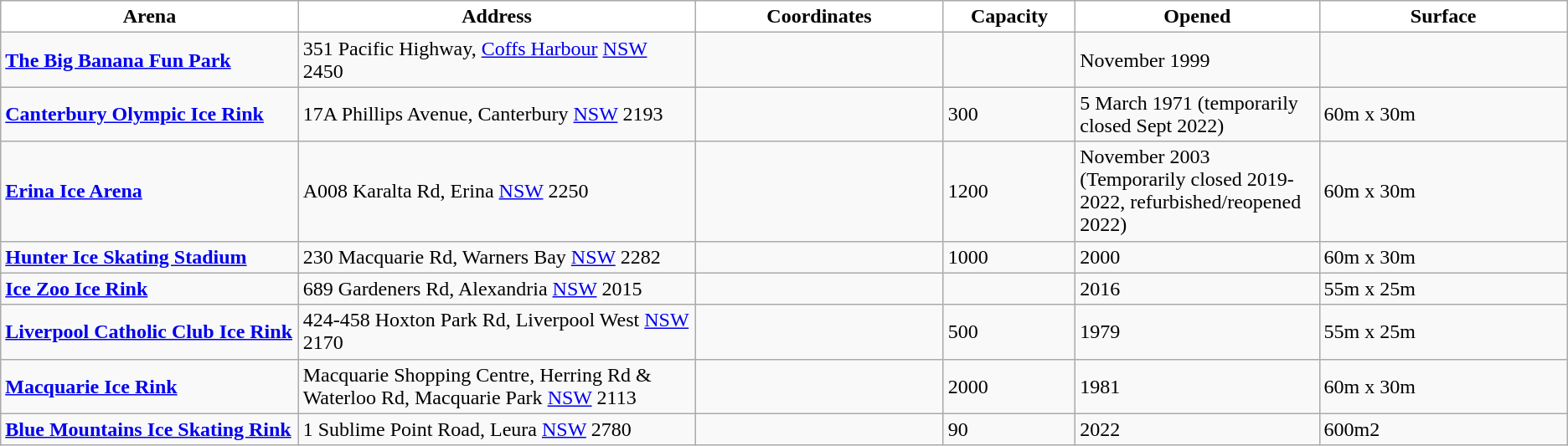<table class="wikitable">
<tr>
<th style="background:white; width:12%">Arena</th>
<th style="background:white; width:16%">Address</th>
<th style="background:white; width:10%">Coordinates</th>
<th style="background:white; width:5%">Capacity</th>
<th style="background:white; width:7%">Opened</th>
<th style="background:white; width:10%">Surface</th>
</tr>
<tr>
<td><strong><a href='#'>The Big Banana Fun Park</a></strong></td>
<td>351 Pacific Highway, <a href='#'>Coffs Harbour</a> <a href='#'>NSW</a> 2450</td>
<td></td>
<td></td>
<td>November 1999</td>
<td></td>
</tr>
<tr>
<td><strong><a href='#'>Canterbury Olympic Ice Rink</a></strong></td>
<td>17A Phillips Avenue, Canterbury <a href='#'>NSW</a> 2193</td>
<td></td>
<td>300</td>
<td>5 March 1971 (temporarily closed Sept 2022)</td>
<td>60m x 30m</td>
</tr>
<tr>
<td><strong><a href='#'>Erina Ice Arena</a></strong></td>
<td>A008 Karalta Rd, Erina <a href='#'>NSW</a> 2250</td>
<td></td>
<td>1200</td>
<td>November 2003<br>(Temporarily closed 2019-2022, refurbished/reopened 2022)</td>
<td>60m x 30m</td>
</tr>
<tr>
<td><strong><a href='#'>Hunter Ice Skating Stadium</a></strong></td>
<td>230 Macquarie Rd, Warners Bay <a href='#'>NSW</a> 2282</td>
<td></td>
<td>1000</td>
<td>2000</td>
<td>60m x 30m</td>
</tr>
<tr>
<td><strong><a href='#'>Ice Zoo Ice Rink</a></strong></td>
<td>689 Gardeners Rd, Alexandria <a href='#'>NSW</a> 2015</td>
<td></td>
<td></td>
<td>2016</td>
<td>55m x 25m</td>
</tr>
<tr>
<td><strong><a href='#'>Liverpool Catholic Club Ice Rink</a></strong></td>
<td>424-458 Hoxton Park Rd, Liverpool West <a href='#'>NSW</a> 2170</td>
<td></td>
<td>500</td>
<td>1979</td>
<td>55m x 25m</td>
</tr>
<tr>
<td><strong><a href='#'>Macquarie Ice Rink</a></strong></td>
<td>Macquarie Shopping Centre, Herring Rd & Waterloo Rd, Macquarie Park <a href='#'>NSW</a> 2113</td>
<td></td>
<td>2000</td>
<td>1981</td>
<td>60m x 30m</td>
</tr>
<tr>
<td><strong><a href='#'>Blue Mountains Ice Skating Rink</a></strong></td>
<td>1 Sublime Point Road, Leura <a href='#'>NSW</a> 2780</td>
<td></td>
<td>90</td>
<td>2022</td>
<td>600m2</td>
</tr>
</table>
